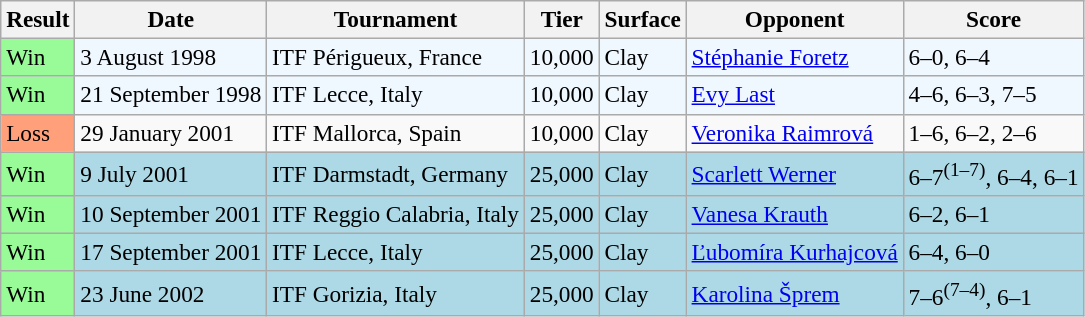<table class="sortable wikitable" style="font-size:97%;">
<tr>
<th>Result</th>
<th>Date</th>
<th>Tournament</th>
<th>Tier</th>
<th>Surface</th>
<th>Opponent</th>
<th>Score</th>
</tr>
<tr bgcolor="#f0f8ff">
<td bgcolor="98FB98">Win</td>
<td>3 August 1998</td>
<td>ITF Périgueux, France</td>
<td>10,000</td>
<td>Clay</td>
<td> <a href='#'>Stéphanie Foretz</a></td>
<td>6–0, 6–4</td>
</tr>
<tr bgcolor="#f0f8ff">
<td bgcolor="98FB98">Win</td>
<td>21 September 1998</td>
<td>ITF Lecce, Italy</td>
<td>10,000</td>
<td>Clay</td>
<td> <a href='#'>Evy Last</a></td>
<td>4–6, 6–3, 7–5</td>
</tr>
<tr>
<td bgcolor="FFA07A">Loss</td>
<td>29 January 2001</td>
<td>ITF Mallorca, Spain</td>
<td>10,000</td>
<td>Clay</td>
<td> <a href='#'>Veronika Raimrová</a></td>
<td>1–6, 6–2, 2–6</td>
</tr>
<tr style="background:lightblue;">
<td bgcolor="98FB98">Win</td>
<td>9 July 2001</td>
<td>ITF Darmstadt, Germany</td>
<td>25,000</td>
<td>Clay</td>
<td> <a href='#'>Scarlett Werner</a></td>
<td>6–7<sup>(1–7)</sup>, 6–4, 6–1</td>
</tr>
<tr style="background:lightblue;">
<td bgcolor="98FB98">Win</td>
<td>10 September 2001</td>
<td>ITF Reggio Calabria, Italy</td>
<td>25,000</td>
<td>Clay</td>
<td> <a href='#'>Vanesa Krauth</a></td>
<td>6–2, 6–1</td>
</tr>
<tr style="background:lightblue;">
<td bgcolor="98FB98">Win</td>
<td>17 September 2001</td>
<td>ITF Lecce, Italy</td>
<td>25,000</td>
<td>Clay</td>
<td> <a href='#'>Ľubomíra Kurhajcová</a></td>
<td>6–4, 6–0</td>
</tr>
<tr style="background:lightblue;">
<td bgcolor="98FB98">Win</td>
<td>23 June 2002</td>
<td>ITF Gorizia, Italy</td>
<td>25,000</td>
<td>Clay</td>
<td> <a href='#'>Karolina Šprem</a></td>
<td>7–6<sup>(7–4)</sup>, 6–1</td>
</tr>
</table>
